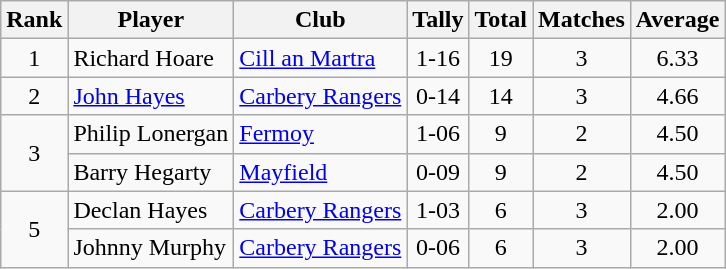<table class="wikitable">
<tr>
<th>Rank</th>
<th>Player</th>
<th>Club</th>
<th>Tally</th>
<th>Total</th>
<th>Matches</th>
<th>Average</th>
</tr>
<tr>
<td rowspan="1" style="text-align:center;">1</td>
<td>Richard Hoare</td>
<td><a href='#'>Cill an Martra</a></td>
<td align=center>1-16</td>
<td align=center>19</td>
<td align=center>3</td>
<td align=center>6.33</td>
</tr>
<tr>
<td rowspan="1" style="text-align:center;">2</td>
<td><a href='#'>John Hayes</a></td>
<td><a href='#'>Carbery Rangers</a></td>
<td align=center>0-14</td>
<td align=center>14</td>
<td align=center>3</td>
<td align=center>4.66</td>
</tr>
<tr>
<td rowspan="2" style="text-align:center;">3</td>
<td>Philip Lonergan</td>
<td><a href='#'>Fermoy</a></td>
<td align=center>1-06</td>
<td align=center>9</td>
<td align=center>2</td>
<td align=center>4.50</td>
</tr>
<tr>
<td>Barry Hegarty</td>
<td><a href='#'>Mayfield</a></td>
<td align=center>0-09</td>
<td align=center>9</td>
<td align=center>2</td>
<td align=center>4.50</td>
</tr>
<tr>
<td rowspan="2" style="text-align:center;">5</td>
<td>Declan Hayes</td>
<td><a href='#'>Carbery Rangers</a></td>
<td align=center>1-03</td>
<td align=center>6</td>
<td align=center>3</td>
<td align=center>2.00</td>
</tr>
<tr>
<td>Johnny Murphy</td>
<td><a href='#'>Carbery Rangers</a></td>
<td align=center>0-06</td>
<td align=center>6</td>
<td align=center>3</td>
<td align=center>2.00</td>
</tr>
</table>
